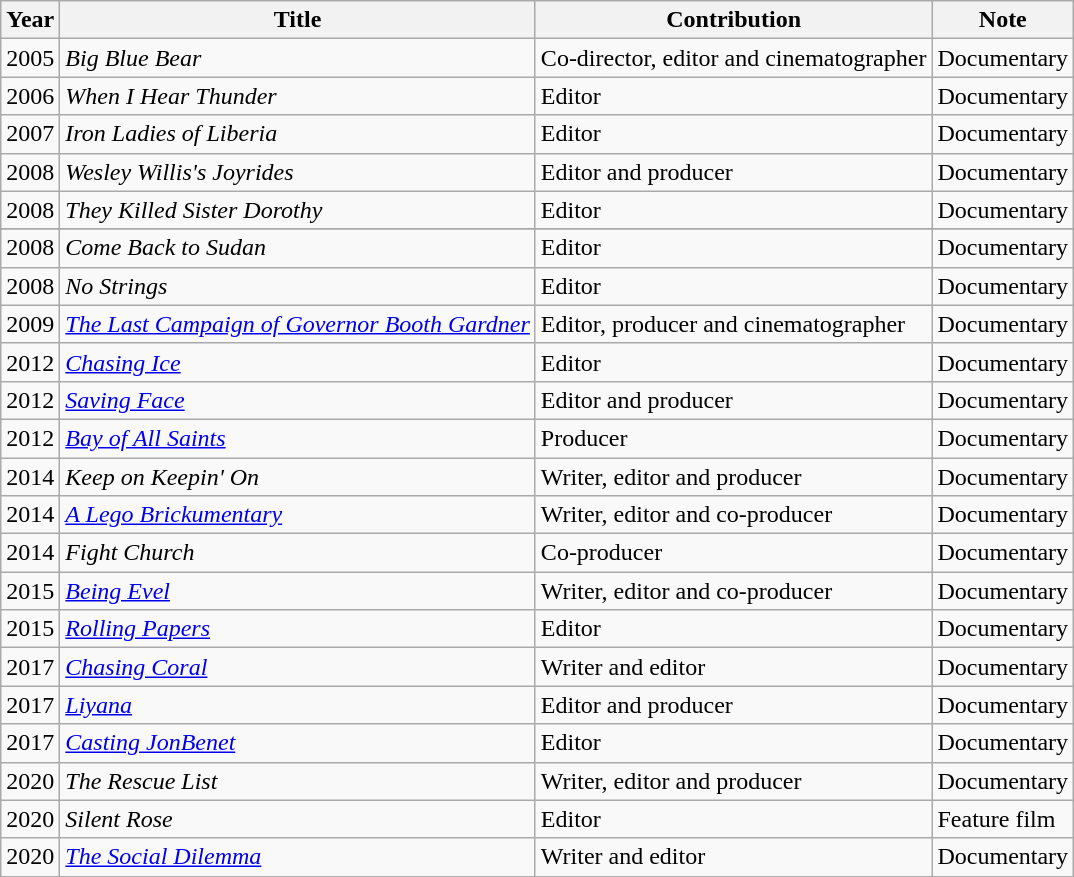<table class="wikitable sortable">
<tr>
<th>Year</th>
<th>Title</th>
<th>Contribution</th>
<th>Note</th>
</tr>
<tr>
<td>2005</td>
<td><em>Big Blue Bear</em></td>
<td>Co-director, editor and cinematographer</td>
<td>Documentary</td>
</tr>
<tr>
<td>2006</td>
<td><em>When I Hear Thunder</em></td>
<td>Editor</td>
<td>Documentary</td>
</tr>
<tr>
<td>2007</td>
<td><em>Iron Ladies of Liberia</em></td>
<td>Editor</td>
<td>Documentary</td>
</tr>
<tr>
<td>2008</td>
<td><em>Wesley Willis's Joyrides</em></td>
<td>Editor and producer</td>
<td>Documentary</td>
</tr>
<tr>
<td>2008</td>
<td><em>They Killed Sister Dorothy</em></td>
<td>Editor</td>
<td>Documentary</td>
</tr>
<tr>
</tr>
<tr>
<td>2008</td>
<td><em>Come Back to Sudan</em></td>
<td>Editor</td>
<td>Documentary</td>
</tr>
<tr>
<td>2008</td>
<td><em>No Strings</em></td>
<td>Editor</td>
<td>Documentary</td>
</tr>
<tr>
<td>2009</td>
<td><em><a href='#'>The Last Campaign of Governor Booth Gardner</a></em></td>
<td>Editor, producer and cinematographer</td>
<td>Documentary</td>
</tr>
<tr>
<td>2012</td>
<td><em><a href='#'>Chasing Ice</a></em></td>
<td>Editor</td>
<td>Documentary</td>
</tr>
<tr>
<td>2012</td>
<td><em><a href='#'>Saving Face</a></em></td>
<td>Editor and producer</td>
<td>Documentary</td>
</tr>
<tr>
<td>2012</td>
<td><em><a href='#'>Bay of All Saints</a></em></td>
<td>Producer</td>
<td>Documentary</td>
</tr>
<tr>
<td>2014</td>
<td><em>Keep on Keepin' On</em></td>
<td>Writer, editor and producer</td>
<td>Documentary</td>
</tr>
<tr>
<td>2014</td>
<td><em><a href='#'>A Lego Brickumentary</a></em></td>
<td>Writer, editor and co-producer</td>
<td>Documentary</td>
</tr>
<tr>
<td>2014</td>
<td><em>Fight Church</em></td>
<td>Co-producer</td>
<td>Documentary</td>
</tr>
<tr>
<td>2015</td>
<td><em><a href='#'>Being Evel</a></em></td>
<td>Writer, editor and co-producer</td>
<td>Documentary</td>
</tr>
<tr>
<td>2015</td>
<td><em><a href='#'>Rolling Papers</a></em></td>
<td>Editor</td>
<td>Documentary</td>
</tr>
<tr>
<td>2017</td>
<td><em><a href='#'>Chasing Coral</a></em></td>
<td>Writer and editor</td>
<td>Documentary</td>
</tr>
<tr>
<td>2017</td>
<td><em><a href='#'>Liyana</a></em></td>
<td>Editor and producer</td>
<td>Documentary</td>
</tr>
<tr>
<td>2017</td>
<td><em><a href='#'>Casting JonBenet</a></em></td>
<td>Editor</td>
<td>Documentary</td>
</tr>
<tr>
<td>2020</td>
<td><em>The Rescue List</em></td>
<td>Writer, editor and producer</td>
<td>Documentary</td>
</tr>
<tr>
<td>2020</td>
<td><em>Silent Rose</em></td>
<td>Editor</td>
<td>Feature film</td>
</tr>
<tr>
<td>2020</td>
<td><em><a href='#'>The Social Dilemma</a></em></td>
<td>Writer and editor</td>
<td>Documentary</td>
</tr>
<tr>
</tr>
</table>
